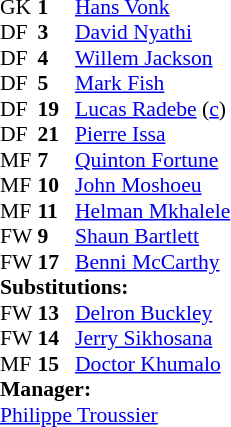<table style="font-size: 90%" cellspacing="0" cellpadding="0">
<tr>
<th width="25"></th>
<th width="25"></th>
</tr>
<tr>
<td>GK</td>
<td><strong>1</strong></td>
<td><a href='#'>Hans Vonk</a></td>
</tr>
<tr>
<td>DF</td>
<td><strong>3</strong></td>
<td><a href='#'>David Nyathi</a></td>
</tr>
<tr>
<td>DF</td>
<td><strong>4</strong></td>
<td><a href='#'>Willem Jackson</a></td>
<td></td>
<td></td>
</tr>
<tr>
<td>DF</td>
<td><strong>5</strong></td>
<td><a href='#'>Mark Fish</a></td>
</tr>
<tr>
<td>DF</td>
<td><strong>19</strong></td>
<td><a href='#'>Lucas Radebe</a> (<a href='#'>c</a>)</td>
<td></td>
</tr>
<tr>
<td>DF</td>
<td><strong>21</strong></td>
<td><a href='#'>Pierre Issa</a></td>
</tr>
<tr>
<td>MF</td>
<td><strong>7</strong></td>
<td><a href='#'>Quinton Fortune</a></td>
<td></td>
<td></td>
</tr>
<tr>
<td>MF</td>
<td><strong>10</strong></td>
<td><a href='#'>John Moshoeu</a></td>
</tr>
<tr>
<td>MF</td>
<td><strong>11</strong></td>
<td><a href='#'>Helman Mkhalele</a></td>
</tr>
<tr>
<td>FW</td>
<td><strong>9</strong></td>
<td><a href='#'>Shaun Bartlett</a></td>
</tr>
<tr>
<td>FW</td>
<td><strong>17</strong></td>
<td><a href='#'>Benni McCarthy</a></td>
<td></td>
<td></td>
</tr>
<tr>
<td colspan=3><strong>Substitutions:</strong></td>
</tr>
<tr>
<td>FW</td>
<td><strong>13</strong></td>
<td><a href='#'>Delron Buckley</a></td>
<td></td>
<td></td>
</tr>
<tr>
<td>FW</td>
<td><strong>14</strong></td>
<td><a href='#'>Jerry Sikhosana</a></td>
<td></td>
<td></td>
</tr>
<tr>
<td>MF</td>
<td><strong>15</strong></td>
<td><a href='#'>Doctor Khumalo</a></td>
<td></td>
<td></td>
</tr>
<tr>
<td colspan=3><strong>Manager:</strong></td>
</tr>
<tr>
<td colspan="4"><a href='#'>Philippe Troussier</a></td>
</tr>
</table>
